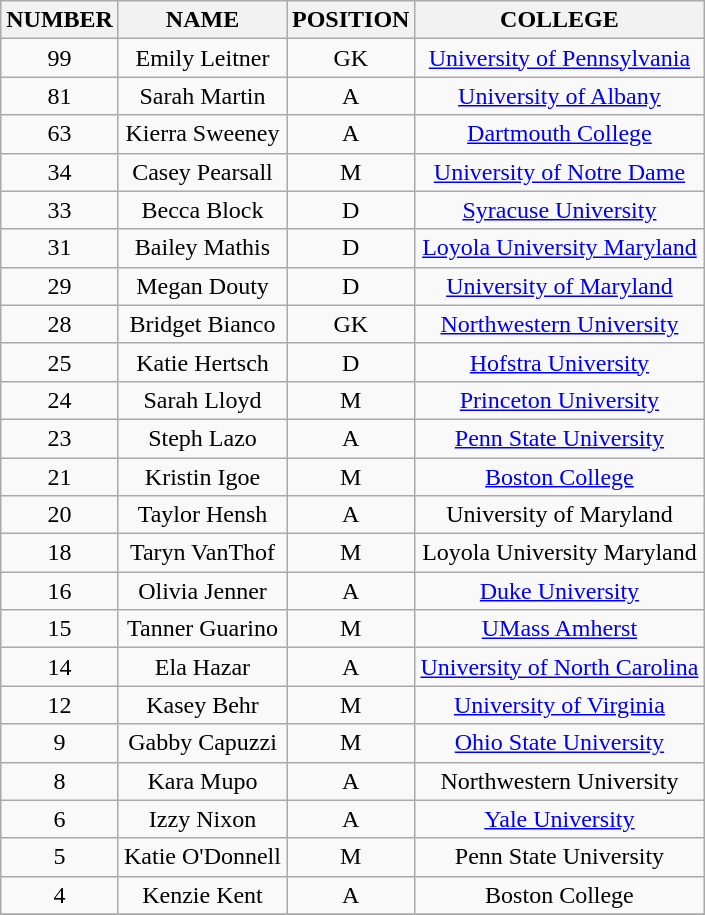<table class="wikitable" style="text-align:center;">
<tr>
<th>NUMBER</th>
<th>NAME</th>
<th>POSITION</th>
<th>COLLEGE</th>
</tr>
<tr>
<td>99</td>
<td>Emily Leitner</td>
<td>GK</td>
<td><a href='#'>University of Pennsylvania</a></td>
</tr>
<tr>
<td>81</td>
<td>Sarah Martin</td>
<td>A</td>
<td><a href='#'>University of Albany</a></td>
</tr>
<tr>
<td>63</td>
<td>Kierra Sweeney</td>
<td>A</td>
<td><a href='#'>Dartmouth College</a></td>
</tr>
<tr>
<td>34</td>
<td>Casey Pearsall</td>
<td>M</td>
<td><a href='#'>University of Notre Dame</a></td>
</tr>
<tr>
<td>33</td>
<td>Becca Block</td>
<td>D</td>
<td><a href='#'>Syracuse University</a></td>
</tr>
<tr>
<td>31</td>
<td>Bailey Mathis</td>
<td>D</td>
<td><a href='#'>Loyola University Maryland</a></td>
</tr>
<tr>
<td>29</td>
<td>Megan Douty</td>
<td>D</td>
<td><a href='#'>University of Maryland</a></td>
</tr>
<tr>
<td>28</td>
<td>Bridget Bianco</td>
<td>GK</td>
<td><a href='#'>Northwestern University</a></td>
</tr>
<tr>
<td>25</td>
<td>Katie Hertsch</td>
<td>D</td>
<td><a href='#'>Hofstra University</a></td>
</tr>
<tr>
<td>24</td>
<td>Sarah Lloyd</td>
<td>M</td>
<td><a href='#'>Princeton University</a></td>
</tr>
<tr>
<td>23</td>
<td>Steph Lazo</td>
<td>A</td>
<td><a href='#'>Penn State University</a></td>
</tr>
<tr>
<td>21</td>
<td>Kristin Igoe</td>
<td>M</td>
<td><a href='#'>Boston College</a></td>
</tr>
<tr>
<td>20</td>
<td>Taylor Hensh</td>
<td>A</td>
<td>University of Maryland</td>
</tr>
<tr>
<td>18</td>
<td>Taryn VanThof</td>
<td>M</td>
<td>Loyola University Maryland</td>
</tr>
<tr>
<td>16</td>
<td>Olivia Jenner</td>
<td>A</td>
<td><a href='#'>Duke University</a></td>
</tr>
<tr>
<td>15</td>
<td>Tanner Guarino</td>
<td>M</td>
<td><a href='#'>UMass Amherst</a></td>
</tr>
<tr>
<td>14</td>
<td>Ela Hazar</td>
<td>A</td>
<td><a href='#'>University of North Carolina</a></td>
</tr>
<tr>
<td>12</td>
<td>Kasey Behr</td>
<td>M</td>
<td><a href='#'>University of Virginia</a></td>
</tr>
<tr>
<td>9</td>
<td>Gabby Capuzzi</td>
<td>M</td>
<td><a href='#'>Ohio State University</a></td>
</tr>
<tr>
<td>8</td>
<td>Kara Mupo</td>
<td>A</td>
<td>Northwestern University</td>
</tr>
<tr>
<td>6</td>
<td>Izzy Nixon</td>
<td>A</td>
<td><a href='#'>Yale University</a></td>
</tr>
<tr>
<td>5</td>
<td>Katie O'Donnell</td>
<td>M</td>
<td>Penn State University</td>
</tr>
<tr>
<td>4</td>
<td>Kenzie Kent</td>
<td>A</td>
<td>Boston College</td>
</tr>
<tr>
</tr>
</table>
